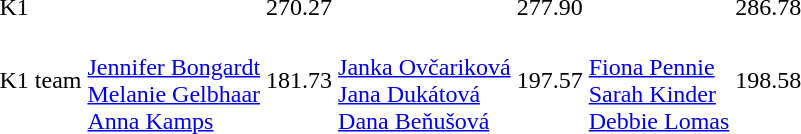<table>
<tr>
<td>K1</td>
<td></td>
<td>270.27</td>
<td></td>
<td>277.90</td>
<td></td>
<td>286.78</td>
</tr>
<tr>
<td>K1 team</td>
<td><br><a href='#'>Jennifer Bongardt</a><br><a href='#'>Melanie Gelbhaar</a><br><a href='#'>Anna Kamps</a></td>
<td>181.73</td>
<td><br><a href='#'>Janka Ovčariková</a><br><a href='#'>Jana Dukátová</a><br><a href='#'>Dana Beňušová</a></td>
<td>197.57</td>
<td><br><a href='#'>Fiona Pennie</a><br><a href='#'>Sarah Kinder</a><br><a href='#'>Debbie Lomas</a></td>
<td>198.58</td>
</tr>
</table>
